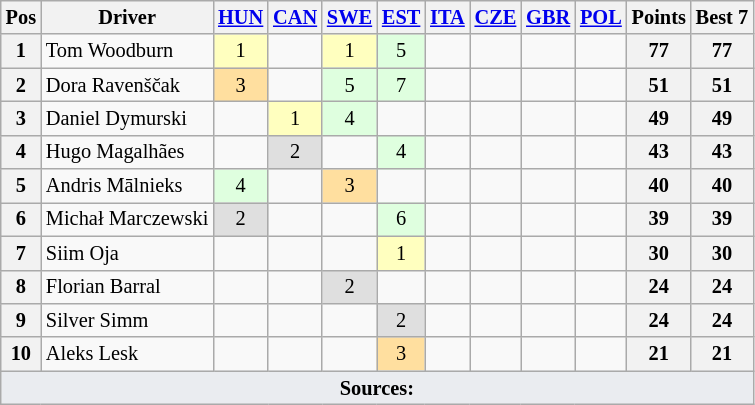<table class="wikitable" style="font-size: 85%; text-align: center">
<tr valign="top">
<th valign="middle">Pos</th>
<th valign="middle">Driver</th>
<th><a href='#'>HUN</a><br></th>
<th><a href='#'>CAN</a><br></th>
<th><a href='#'>SWE</a><br></th>
<th><a href='#'>EST</a><br></th>
<th><a href='#'>ITA</a><br></th>
<th><a href='#'>CZE</a><br></th>
<th><a href='#'>GBR</a><br></th>
<th><a href='#'>POL</a><br></th>
<th valign="middle">Points</th>
<th valign="middle">Best 7</th>
</tr>
<tr>
<th>1</th>
<td align="left"> Tom Woodburn</td>
<td style="background:#FFFFBF;">1</td>
<td></td>
<td style="background:#FFFFBF;">1</td>
<td style="background:#DFFFDF;">5</td>
<td></td>
<td></td>
<td></td>
<td></td>
<th>77</th>
<th>77</th>
</tr>
<tr>
<th>2</th>
<td align="left"> Dora Ravenščak</td>
<td style="background:#FFDF9F;">3</td>
<td></td>
<td style="background:#DFFFDF;">5</td>
<td style="background:#DFFFDF;">7</td>
<td></td>
<td></td>
<td></td>
<td></td>
<th>51</th>
<th>51</th>
</tr>
<tr>
<th>3</th>
<td align="left"> Daniel Dymurski</td>
<td></td>
<td style="background:#FFFFBF;">1</td>
<td style="background:#DFFFDF;">4</td>
<td></td>
<td></td>
<td></td>
<td></td>
<td></td>
<th>49</th>
<th>49</th>
</tr>
<tr>
<th>4</th>
<td align="left"> Hugo Magalhães</td>
<td></td>
<td style="background:#DFDFDF;">2</td>
<td></td>
<td style="background:#DFFFDF;">4</td>
<td></td>
<td></td>
<td></td>
<td></td>
<th>43</th>
<th>43</th>
</tr>
<tr>
<th>5</th>
<td align="left"> Andris Mālnieks</td>
<td style="background:#DFFFDF;">4</td>
<td></td>
<td style="background:#FFDF9F;">3</td>
<td></td>
<td></td>
<td></td>
<td></td>
<td></td>
<th>40</th>
<th>40</th>
</tr>
<tr>
<th>6</th>
<td align="left"> Michał Marczewski</td>
<td style="background:#DFDFDF;">2</td>
<td></td>
<td></td>
<td style="background:#DFFFDF;">6</td>
<td></td>
<td></td>
<td></td>
<td></td>
<th>39</th>
<th>39</th>
</tr>
<tr>
<th>7</th>
<td align="left"> Siim Oja</td>
<td></td>
<td></td>
<td></td>
<td style="background:#FFFFBF;">1</td>
<td></td>
<td></td>
<td></td>
<td></td>
<th>30</th>
<th>30</th>
</tr>
<tr>
<th>8</th>
<td align="left"> Florian Barral</td>
<td></td>
<td></td>
<td style="background:#DFDFDF;">2</td>
<td></td>
<td></td>
<td></td>
<td></td>
<td></td>
<th>24</th>
<th>24</th>
</tr>
<tr>
<th>9</th>
<td align="left"> Silver Simm</td>
<td></td>
<td></td>
<td></td>
<td style="background:#DFDFDF;">2</td>
<td></td>
<td></td>
<td></td>
<td></td>
<th>24</th>
<th>24</th>
</tr>
<tr>
<th>10</th>
<td align="left"> Aleks Lesk</td>
<td></td>
<td></td>
<td></td>
<td style="background:#FFDF9F;">3</td>
<td></td>
<td></td>
<td></td>
<td></td>
<th>21</th>
<th>21</th>
</tr>
<tr>
<td colspan="12" style="background-color:#EAECF0;text-align:center"><strong>Sources:</strong></td>
</tr>
</table>
